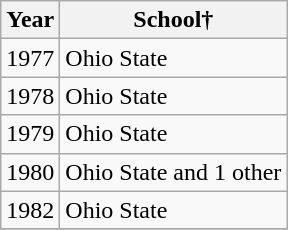<table class="wikitable">
<tr>
<th>Year</th>
<th>School†</th>
</tr>
<tr>
<td>1977</td>
<td>Ohio State</td>
</tr>
<tr>
<td>1978</td>
<td>Ohio State</td>
</tr>
<tr>
<td>1979</td>
<td>Ohio State</td>
</tr>
<tr>
<td>1980</td>
<td>Ohio State and 1 other</td>
</tr>
<tr>
<td>1982</td>
<td>Ohio State</td>
</tr>
<tr>
</tr>
</table>
